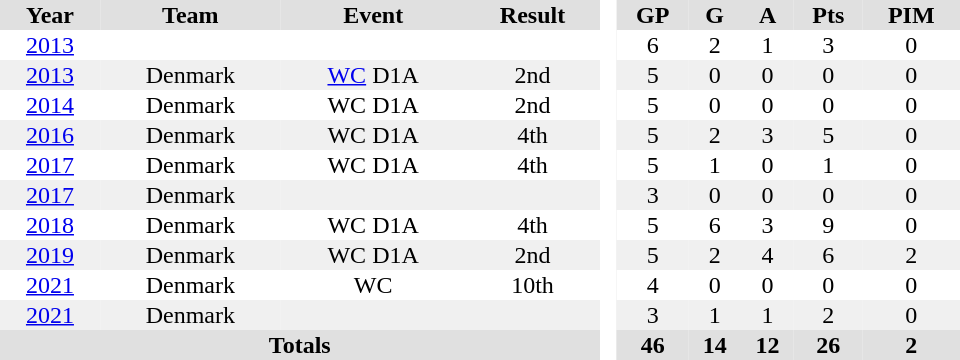<table border="0" cellpadding="1" cellspacing="0" style="text-align:center; width:40em">
<tr bgcolor="#e0e0e0">
<th>Year</th>
<th>Team</th>
<th>Event</th>
<th>Result</th>
<th rowspan="93" bgcolor="#ffffff"> </th>
<th>GP</th>
<th>G</th>
<th>A</th>
<th>Pts</th>
<th>PIM</th>
</tr>
<tr>
<td><a href='#'>2013</a></td>
<td></td>
<td></td>
<td></td>
<td>6</td>
<td>2</td>
<td>1</td>
<td>3</td>
<td>0</td>
</tr>
<tr bgcolor="#f0f0f0">
<td><a href='#'>2013</a></td>
<td>Denmark</td>
<td><a href='#'>WC</a> D1A</td>
<td>2nd</td>
<td>5</td>
<td>0</td>
<td>0</td>
<td>0</td>
<td>0</td>
</tr>
<tr>
<td><a href='#'>2014</a></td>
<td>Denmark</td>
<td>WC D1A</td>
<td>2nd</td>
<td>5</td>
<td>0</td>
<td>0</td>
<td>0</td>
<td>0</td>
</tr>
<tr bgcolor="#f0f0f0">
<td><a href='#'>2016</a></td>
<td>Denmark</td>
<td>WC D1A</td>
<td>4th</td>
<td>5</td>
<td>2</td>
<td>3</td>
<td>5</td>
<td>0</td>
</tr>
<tr>
<td><a href='#'>2017</a></td>
<td>Denmark</td>
<td>WC D1A</td>
<td>4th</td>
<td>5</td>
<td>1</td>
<td>0</td>
<td>1</td>
<td>0</td>
</tr>
<tr bgcolor="#f0f0f0">
<td><a href='#'>2017</a></td>
<td>Denmark</td>
<td></td>
<td></td>
<td>3</td>
<td>0</td>
<td>0</td>
<td>0</td>
<td>0</td>
</tr>
<tr>
<td><a href='#'>2018</a></td>
<td>Denmark</td>
<td>WC D1A</td>
<td>4th</td>
<td>5</td>
<td>6</td>
<td>3</td>
<td>9</td>
<td>0</td>
</tr>
<tr bgcolor="#f0f0f0">
<td><a href='#'>2019</a></td>
<td>Denmark</td>
<td>WC D1A</td>
<td>2nd</td>
<td>5</td>
<td>2</td>
<td>4</td>
<td>6</td>
<td>2</td>
</tr>
<tr>
<td><a href='#'>2021</a></td>
<td>Denmark</td>
<td>WC</td>
<td>10th</td>
<td>4</td>
<td>0</td>
<td>0</td>
<td>0</td>
<td>0</td>
</tr>
<tr bgcolor="#f0f0f0">
<td><a href='#'>2021</a></td>
<td>Denmark</td>
<td></td>
<td></td>
<td>3</td>
<td>1</td>
<td>1</td>
<td>2</td>
<td>0</td>
</tr>
<tr align="centre" bgcolor="#e0e0e0">
<th colspan="4">Totals</th>
<th>46</th>
<th>14</th>
<th>12</th>
<th>26</th>
<th>2</th>
</tr>
</table>
